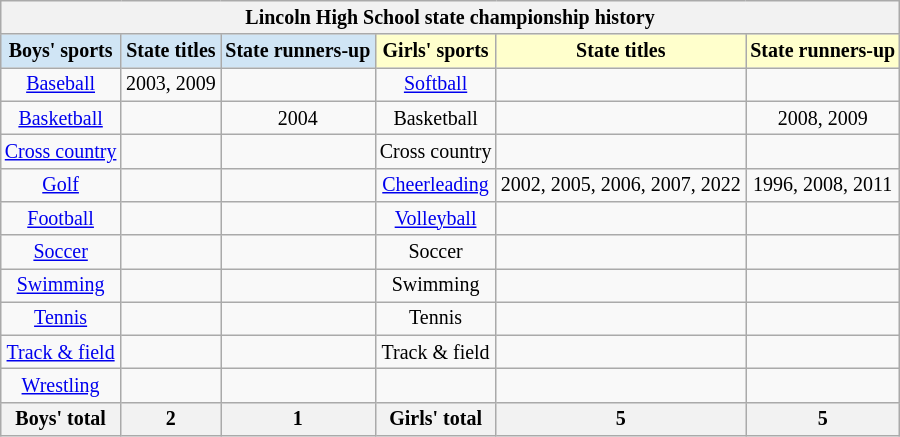<table class = "wikitable" style="margin:1em auto; text-align:center; font-size:smaller;">
<tr>
<th colspan="6">Lincoln High School state championship history </th>
</tr>
<tr>
<th style="background:#d0e5f5;">Boys' sports</th>
<th style="background:#d0e5f5;">State titles</th>
<th style="background:#d0e5f5;">State runners-up</th>
<th style="background:#ffc;">Girls' sports</th>
<th style="background:#ffc;">State titles</th>
<th style="background:#ffc;">State runners-up</th>
</tr>
<tr>
<td><a href='#'>Baseball</a></td>
<td>2003, 2009</td>
<td></td>
<td><a href='#'>Softball</a></td>
<td></td>
<td></td>
</tr>
<tr>
<td><a href='#'>Basketball</a></td>
<td></td>
<td>2004</td>
<td>Basketball</td>
<td></td>
<td>2008, 2009</td>
</tr>
<tr>
<td><a href='#'>Cross country</a></td>
<td></td>
<td></td>
<td>Cross country</td>
<td></td>
<td></td>
</tr>
<tr>
<td><a href='#'>Golf</a></td>
<td></td>
<td></td>
<td><a href='#'>Cheerleading</a></td>
<td>2002, 2005, 2006, 2007, 2022</td>
<td>1996, 2008, 2011</td>
</tr>
<tr>
<td><a href='#'>Football</a></td>
<td></td>
<td></td>
<td><a href='#'>Volleyball</a></td>
<td></td>
<td></td>
</tr>
<tr>
<td><a href='#'>Soccer</a></td>
<td></td>
<td></td>
<td>Soccer</td>
<td></td>
<td></td>
</tr>
<tr>
<td><a href='#'>Swimming</a></td>
<td></td>
<td></td>
<td>Swimming</td>
<td></td>
<td></td>
</tr>
<tr>
<td><a href='#'>Tennis</a></td>
<td></td>
<td></td>
<td>Tennis</td>
<td></td>
<td></td>
</tr>
<tr>
<td><a href='#'>Track & field</a></td>
<td></td>
<td></td>
<td>Track & field</td>
<td></td>
<td></td>
</tr>
<tr>
<td><a href='#'>Wrestling</a></td>
<td></td>
<td></td>
<td></td>
<td></td>
<td></td>
</tr>
<tr>
<th>Boys' total</th>
<th>2</th>
<th>1</th>
<th>Girls' total</th>
<th>5</th>
<th>5</th>
</tr>
</table>
